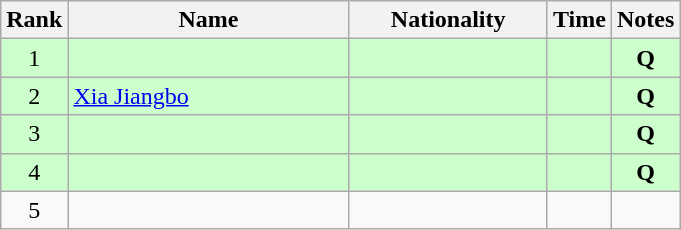<table class="wikitable sortable" style="text-align:center">
<tr>
<th>Rank</th>
<th style="width:180px">Name</th>
<th style="width:125px">Nationality</th>
<th>Time</th>
<th>Notes</th>
</tr>
<tr style="background:#cfc;">
<td>1</td>
<td style="text-align:left;"></td>
<td style="text-align:left;"></td>
<td></td>
<td><strong>Q</strong></td>
</tr>
<tr style="background:#cfc;">
<td>2</td>
<td style="text-align:left;"><a href='#'>Xia Jiangbo</a></td>
<td style="text-align:left;"></td>
<td></td>
<td><strong>Q</strong></td>
</tr>
<tr style="background:#cfc;">
<td>3</td>
<td style="text-align:left;"></td>
<td style="text-align:left;"></td>
<td></td>
<td><strong>Q</strong></td>
</tr>
<tr style="background:#cfc;">
<td>4</td>
<td style="text-align:left;"></td>
<td style="text-align:left;"></td>
<td></td>
<td><strong>Q</strong></td>
</tr>
<tr>
<td>5</td>
<td style="text-align:left;"></td>
<td style="text-align:left;"></td>
<td></td>
<td></td>
</tr>
</table>
